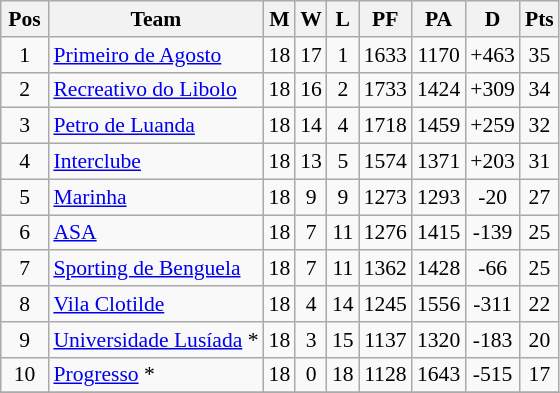<table class="wikitable" style="text-align:center; font-size:90%">
<tr>
<th width=25>Pos</th>
<th>Team</th>
<th>M</th>
<th>W</th>
<th>L</th>
<th>PF</th>
<th>PA</th>
<th>D</th>
<th>Pts</th>
</tr>
<tr>
<td>1</td>
<td align=left><a href='#'>Primeiro de Agosto</a></td>
<td>18</td>
<td>17</td>
<td>1</td>
<td>1633</td>
<td>1170</td>
<td>+463</td>
<td>35</td>
</tr>
<tr>
<td>2</td>
<td align=left><a href='#'>Recreativo do Libolo</a></td>
<td>18</td>
<td>16</td>
<td>2</td>
<td>1733</td>
<td>1424</td>
<td>+309</td>
<td>34</td>
</tr>
<tr>
<td>3</td>
<td align=left><a href='#'>Petro de Luanda</a></td>
<td>18</td>
<td>14</td>
<td>4</td>
<td>1718</td>
<td>1459</td>
<td>+259</td>
<td>32</td>
</tr>
<tr>
<td>4</td>
<td align=left><a href='#'>Interclube</a></td>
<td>18</td>
<td>13</td>
<td>5</td>
<td>1574</td>
<td>1371</td>
<td>+203</td>
<td>31</td>
</tr>
<tr>
<td>5</td>
<td align=left><a href='#'>Marinha</a></td>
<td>18</td>
<td>9</td>
<td>9</td>
<td>1273</td>
<td>1293</td>
<td>-20</td>
<td>27</td>
</tr>
<tr>
<td>6</td>
<td align=left><a href='#'>ASA</a></td>
<td>18</td>
<td>7</td>
<td>11</td>
<td>1276</td>
<td>1415</td>
<td>-139</td>
<td>25</td>
</tr>
<tr>
<td>7</td>
<td align=left><a href='#'>Sporting de Benguela</a></td>
<td>18</td>
<td>7</td>
<td>11</td>
<td>1362</td>
<td>1428</td>
<td>-66</td>
<td>25</td>
</tr>
<tr>
<td>8</td>
<td align=left><a href='#'>Vila Clotilde</a></td>
<td>18</td>
<td>4</td>
<td>14</td>
<td>1245</td>
<td>1556</td>
<td>-311</td>
<td>22</td>
</tr>
<tr>
<td>9</td>
<td align=left><a href='#'>Universidade Lusíada</a> *</td>
<td>18</td>
<td>3</td>
<td>15</td>
<td>1137</td>
<td>1320</td>
<td>-183</td>
<td>20</td>
</tr>
<tr>
<td>10</td>
<td align=left><a href='#'>Progresso</a> *</td>
<td>18</td>
<td>0</td>
<td>18</td>
<td>1128</td>
<td>1643</td>
<td>-515</td>
<td>17</td>
</tr>
<tr>
</tr>
</table>
